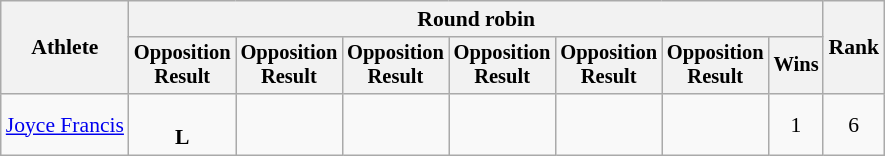<table class=wikitable style="font-size:90%;text-align:center">
<tr>
<th rowspan="2">Athlete</th>
<th colspan=7>Round robin</th>
<th rowspan=2>Rank</th>
</tr>
<tr style="font-size:95%">
<th>Opposition<br>Result</th>
<th>Opposition<br>Result</th>
<th>Opposition<br>Result</th>
<th>Opposition<br>Result</th>
<th>Opposition<br>Result</th>
<th>Opposition<br>Result</th>
<th>Wins</th>
</tr>
<tr>
<td style="text-align:left;"><a href='#'>Joyce Francis</a></td>
<td><br><strong>L</strong></td>
<td><br><strong> </strong></td>
<td><br><strong> </strong></td>
<td><br><strong> </strong></td>
<td><br><strong> </strong></td>
<td><br><strong> </strong></td>
<td>1</td>
<td>6</td>
</tr>
</table>
